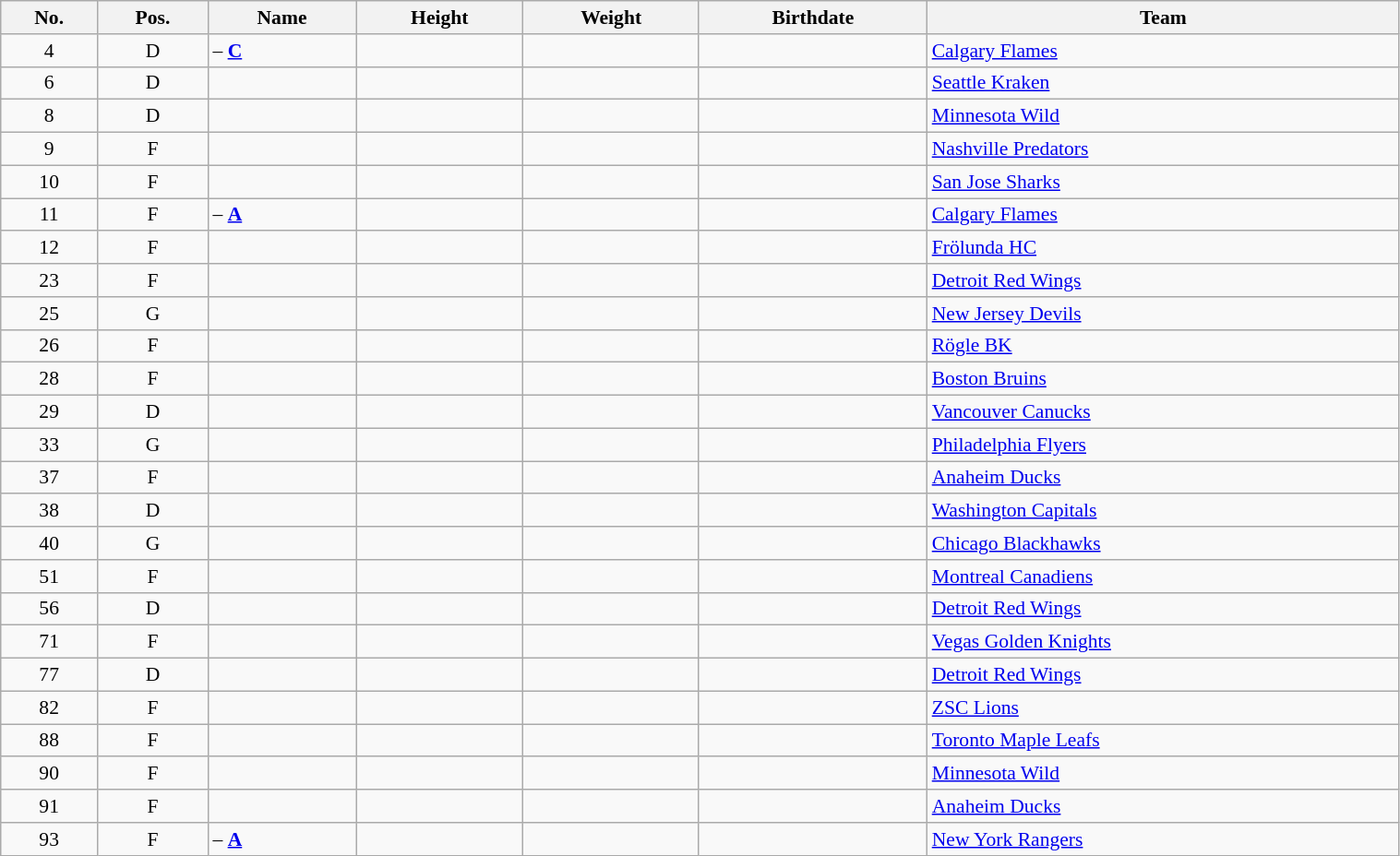<table width="80%" class="wikitable sortable" style="font-size: 90%; text-align: center;">
<tr>
<th>No.</th>
<th>Pos.</th>
<th>Name</th>
<th>Height</th>
<th>Weight</th>
<th>Birthdate</th>
<th>Team</th>
</tr>
<tr>
<td>4</td>
<td>D</td>
<td align=left> – <strong><a href='#'>C</a></strong></td>
<td></td>
<td></td>
<td></td>
<td style="text-align:left;"> <a href='#'>Calgary Flames</a></td>
</tr>
<tr>
<td>6</td>
<td>D</td>
<td align=left></td>
<td></td>
<td></td>
<td></td>
<td style="text-align:left;"> <a href='#'>Seattle Kraken</a></td>
</tr>
<tr>
<td>8</td>
<td>D</td>
<td align="left"></td>
<td></td>
<td></td>
<td></td>
<td style="text-align:left;"> <a href='#'>Minnesota Wild</a></td>
</tr>
<tr>
<td>9</td>
<td>F</td>
<td align="left"></td>
<td></td>
<td></td>
<td></td>
<td style="text-align:left;"> <a href='#'>Nashville Predators</a></td>
</tr>
<tr>
<td>10</td>
<td>F</td>
<td align=left></td>
<td></td>
<td></td>
<td></td>
<td style="text-align:left;"> <a href='#'>San Jose Sharks</a></td>
</tr>
<tr>
<td>11</td>
<td>F</td>
<td align=left> – <strong><a href='#'>A</a></strong></td>
<td></td>
<td></td>
<td></td>
<td style="text-align:left;"> <a href='#'>Calgary Flames</a></td>
</tr>
<tr>
<td>12</td>
<td>F</td>
<td align=left></td>
<td></td>
<td></td>
<td></td>
<td style="text-align:left;"> <a href='#'>Frölunda HC</a></td>
</tr>
<tr>
<td>23</td>
<td>F</td>
<td align="left"></td>
<td></td>
<td></td>
<td></td>
<td style="text-align:left;"> <a href='#'>Detroit Red Wings</a></td>
</tr>
<tr>
<td>25</td>
<td>G</td>
<td align=left></td>
<td></td>
<td></td>
<td></td>
<td style="text-align:left;"> <a href='#'>New Jersey Devils</a></td>
</tr>
<tr>
<td>26</td>
<td>F</td>
<td align="left"></td>
<td></td>
<td></td>
<td></td>
<td style="text-align:left;"> <a href='#'>Rögle BK</a></td>
</tr>
<tr>
<td>28</td>
<td>F</td>
<td align="left"></td>
<td></td>
<td></td>
<td></td>
<td style="text-align:left;"> <a href='#'>Boston Bruins</a></td>
</tr>
<tr>
<td>29</td>
<td>D</td>
<td align="left"></td>
<td></td>
<td></td>
<td></td>
<td style="text-align:left;"> <a href='#'>Vancouver Canucks</a></td>
</tr>
<tr>
<td>33</td>
<td>G</td>
<td align=left></td>
<td></td>
<td></td>
<td></td>
<td style="text-align:left;"> <a href='#'>Philadelphia Flyers</a></td>
</tr>
<tr>
<td>37</td>
<td>F</td>
<td align=left></td>
<td></td>
<td></td>
<td></td>
<td style="text-align:left;"> <a href='#'>Anaheim Ducks</a></td>
</tr>
<tr>
<td>38</td>
<td>D</td>
<td align=left></td>
<td></td>
<td></td>
<td></td>
<td style="text-align:left;"> <a href='#'>Washington Capitals</a></td>
</tr>
<tr>
<td>40</td>
<td>G</td>
<td align=left></td>
<td></td>
<td></td>
<td></td>
<td style="text-align:left;"> <a href='#'>Chicago Blackhawks</a></td>
</tr>
<tr>
<td>51</td>
<td>F</td>
<td align=left></td>
<td></td>
<td></td>
<td></td>
<td style="text-align:left;"> <a href='#'>Montreal Canadiens</a></td>
</tr>
<tr>
<td>56</td>
<td>D</td>
<td align=left></td>
<td></td>
<td></td>
<td></td>
<td style="text-align:left;"> <a href='#'>Detroit Red Wings</a></td>
</tr>
<tr>
<td>71</td>
<td>F</td>
<td align=left></td>
<td></td>
<td></td>
<td></td>
<td style="text-align:left;"> <a href='#'>Vegas Golden Knights</a></td>
</tr>
<tr>
<td>77</td>
<td>D</td>
<td align=left></td>
<td></td>
<td></td>
<td></td>
<td style="text-align:left;"> <a href='#'>Detroit Red Wings</a></td>
</tr>
<tr>
<td>82</td>
<td>F</td>
<td align=left></td>
<td></td>
<td></td>
<td></td>
<td style="text-align:left;"> <a href='#'>ZSC Lions</a></td>
</tr>
<tr>
<td>88</td>
<td>F</td>
<td align=left></td>
<td></td>
<td></td>
<td></td>
<td style="text-align:left;"> <a href='#'>Toronto Maple Leafs</a></td>
</tr>
<tr>
<td>90</td>
<td>F</td>
<td align=left></td>
<td></td>
<td></td>
<td></td>
<td style="text-align:left;"> <a href='#'>Minnesota Wild</a></td>
</tr>
<tr>
<td>91</td>
<td>F</td>
<td align=left></td>
<td></td>
<td></td>
<td></td>
<td style="text-align:left;"> <a href='#'>Anaheim Ducks</a></td>
</tr>
<tr>
<td>93</td>
<td>F</td>
<td align=left> – <strong><a href='#'>A</a></strong></td>
<td></td>
<td></td>
<td></td>
<td style="text-align:left;"> <a href='#'>New York Rangers</a></td>
</tr>
</table>
